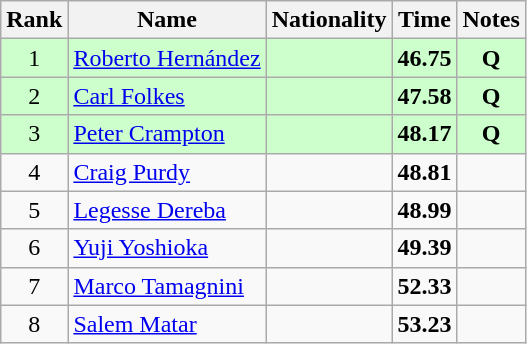<table class="wikitable sortable" style="text-align:center">
<tr>
<th>Rank</th>
<th>Name</th>
<th>Nationality</th>
<th>Time</th>
<th>Notes</th>
</tr>
<tr bgcolor=ccffcc>
<td>1</td>
<td align=left><a href='#'>Roberto Hernández</a></td>
<td align=left></td>
<td><strong>46.75</strong></td>
<td><strong>Q</strong></td>
</tr>
<tr bgcolor=ccffcc>
<td>2</td>
<td align=left><a href='#'>Carl Folkes</a></td>
<td align=left></td>
<td><strong>47.58</strong></td>
<td><strong>Q</strong></td>
</tr>
<tr bgcolor=ccffcc>
<td>3</td>
<td align=left><a href='#'>Peter Crampton</a></td>
<td align=left></td>
<td><strong>48.17</strong></td>
<td><strong>Q</strong></td>
</tr>
<tr>
<td>4</td>
<td align=left><a href='#'>Craig Purdy</a></td>
<td align=left></td>
<td><strong>48.81</strong></td>
<td></td>
</tr>
<tr>
<td>5</td>
<td align=left><a href='#'>Legesse Dereba</a></td>
<td align=left></td>
<td><strong>48.99</strong></td>
<td></td>
</tr>
<tr>
<td>6</td>
<td align=left><a href='#'>Yuji Yoshioka</a></td>
<td align=left></td>
<td><strong>49.39</strong></td>
<td></td>
</tr>
<tr>
<td>7</td>
<td align=left><a href='#'>Marco Tamagnini</a></td>
<td align=left></td>
<td><strong>52.33</strong></td>
<td></td>
</tr>
<tr>
<td>8</td>
<td align=left><a href='#'>Salem Matar</a></td>
<td align=left></td>
<td><strong>53.23</strong></td>
<td></td>
</tr>
</table>
